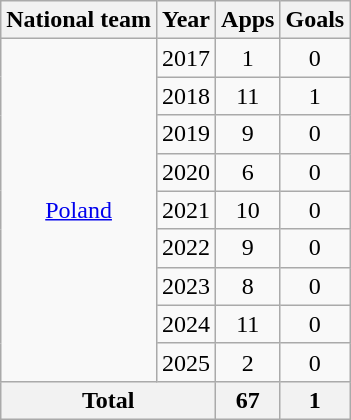<table class="wikitable" style="text-align: center;">
<tr>
<th>National team</th>
<th>Year</th>
<th>Apps</th>
<th>Goals</th>
</tr>
<tr>
<td rowspan="9"><a href='#'>Poland</a></td>
<td>2017</td>
<td>1</td>
<td>0</td>
</tr>
<tr>
<td>2018</td>
<td>11</td>
<td>1</td>
</tr>
<tr>
<td>2019</td>
<td>9</td>
<td>0</td>
</tr>
<tr>
<td>2020</td>
<td>6</td>
<td>0</td>
</tr>
<tr>
<td>2021</td>
<td>10</td>
<td>0</td>
</tr>
<tr>
<td>2022</td>
<td>9</td>
<td>0</td>
</tr>
<tr>
<td>2023</td>
<td>8</td>
<td>0</td>
</tr>
<tr>
<td>2024</td>
<td>11</td>
<td>0</td>
</tr>
<tr>
<td>2025</td>
<td>2</td>
<td>0</td>
</tr>
<tr>
<th colspan="2">Total</th>
<th>67</th>
<th>1</th>
</tr>
</table>
